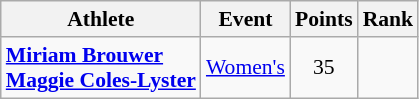<table class=wikitable style="font-size:90%">
<tr>
<th>Athlete</th>
<th>Event</th>
<th>Points</th>
<th>Rank</th>
</tr>
<tr align=center>
<td align=left><strong><a href='#'>Miriam Brouwer</a><br><a href='#'>Maggie Coles-Lyster</a></strong></td>
<td align=left><a href='#'>Women's</a></td>
<td>35</td>
<td></td>
</tr>
</table>
